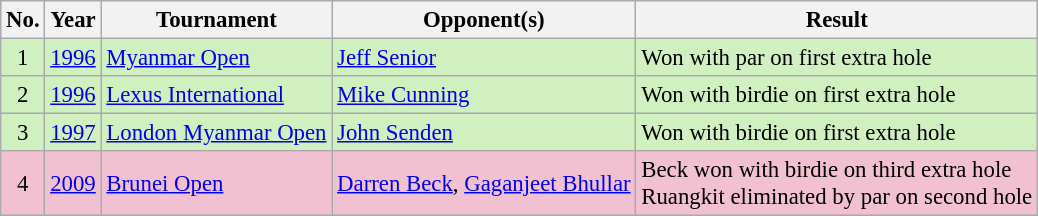<table class="wikitable" style="font-size:95%;">
<tr>
<th>No.</th>
<th>Year</th>
<th>Tournament</th>
<th>Opponent(s)</th>
<th>Result</th>
</tr>
<tr style="background:#D0F0C0;">
<td align=center>1</td>
<td><a href='#'>1996</a></td>
<td><a href='#'>Myanmar Open</a></td>
<td> <a href='#'>Jeff Senior</a></td>
<td>Won with par on first extra hole</td>
</tr>
<tr style="background:#D0F0C0;">
<td align=center>2</td>
<td><a href='#'>1996</a></td>
<td><a href='#'>Lexus International</a></td>
<td> <a href='#'>Mike Cunning</a></td>
<td>Won with birdie on first extra hole</td>
</tr>
<tr style="background:#D0F0C0;">
<td align=center>3</td>
<td><a href='#'>1997</a></td>
<td><a href='#'>London Myanmar Open</a></td>
<td> <a href='#'>John Senden</a></td>
<td>Won with birdie on first extra hole</td>
</tr>
<tr style="background:#F2C1D1;">
<td align=center>4</td>
<td><a href='#'>2009</a></td>
<td><a href='#'>Brunei Open</a></td>
<td> <a href='#'>Darren Beck</a>,  <a href='#'>Gaganjeet Bhullar</a></td>
<td>Beck won with birdie on third extra hole<br>Ruangkit eliminated by par on second hole</td>
</tr>
</table>
